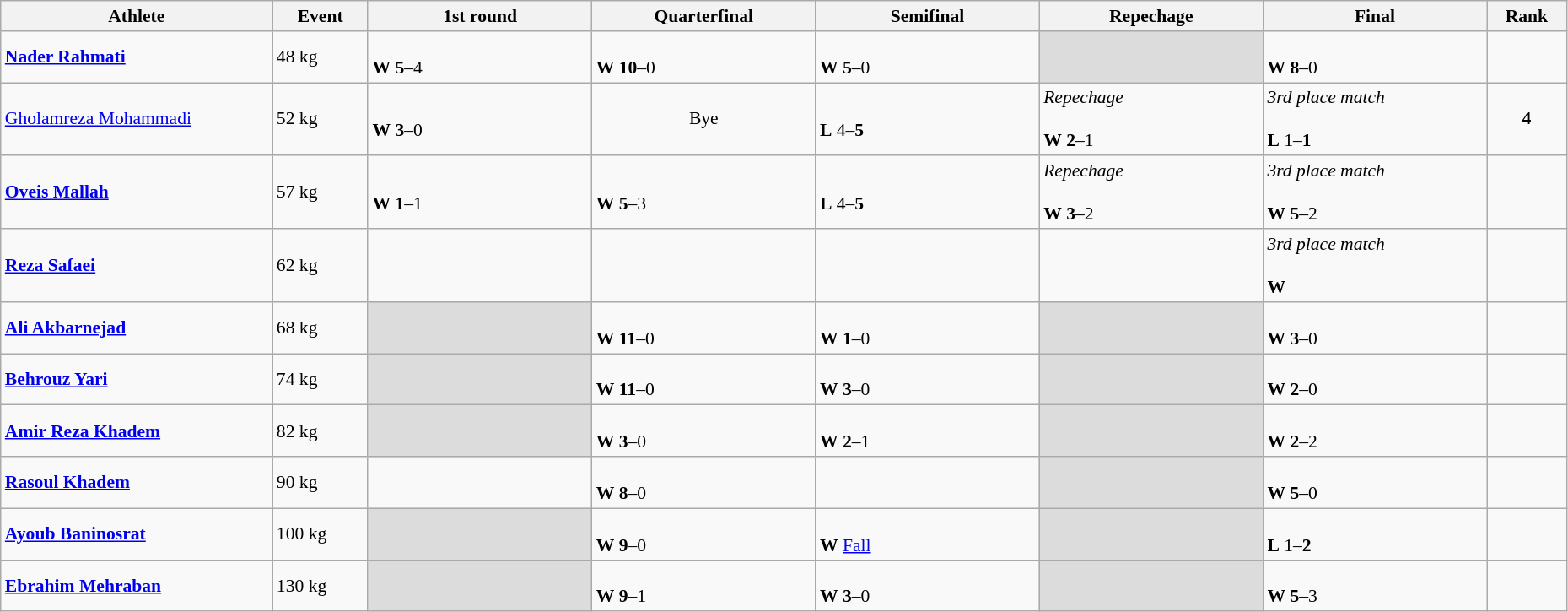<table class="wikitable" width="98%" style="text-align:left; font-size:90%">
<tr>
<th width="17%">Athlete</th>
<th width="6%">Event</th>
<th width="14%">1st round</th>
<th width="14%">Quarterfinal</th>
<th width="14%">Semifinal</th>
<th width="14%">Repechage</th>
<th width="14%">Final</th>
<th width="5%">Rank</th>
</tr>
<tr>
<td><strong><a href='#'>Nader Rahmati</a></strong></td>
<td>48 kg</td>
<td><br><strong>W</strong> <strong>5</strong>–4</td>
<td><br><strong>W</strong> <strong>10</strong>–0</td>
<td><br><strong>W</strong> <strong>5</strong>–0</td>
<td bgcolor=#DCDCDC></td>
<td><br><strong>W</strong> <strong>8</strong>–0</td>
<td align=center></td>
</tr>
<tr>
<td><a href='#'>Gholamreza Mohammadi</a></td>
<td>52 kg</td>
<td><br><strong>W</strong> <strong>3</strong>–0</td>
<td align=center>Bye</td>
<td><br><strong>L</strong> 4–<strong>5</strong></td>
<td><em>Repechage</em><br><br><strong>W</strong> <strong>2</strong>–1</td>
<td><em>3rd place match</em><br><br><strong>L</strong> 1–<strong>1</strong></td>
<td align=center><strong>4</strong></td>
</tr>
<tr>
<td><strong><a href='#'>Oveis Mallah</a></strong></td>
<td>57 kg</td>
<td><br><strong>W</strong> <strong>1</strong>–1</td>
<td><br><strong>W</strong> <strong>5</strong>–3</td>
<td><br><strong>L</strong> 4–<strong>5</strong></td>
<td><em>Repechage</em><br><br><strong>W</strong> <strong>3</strong>–2</td>
<td><em>3rd place match</em><br><br><strong>W</strong> <strong>5</strong>–2</td>
<td align=center></td>
</tr>
<tr>
<td><strong><a href='#'>Reza Safaei</a></strong></td>
<td>62 kg</td>
<td></td>
<td></td>
<td></td>
<td></td>
<td><em>3rd place match</em><br><br><strong>W</strong></td>
<td align=center></td>
</tr>
<tr>
<td><strong><a href='#'>Ali Akbarnejad</a></strong></td>
<td>68 kg</td>
<td bgcolor=#DCDCDC></td>
<td><br><strong>W</strong> <strong>11</strong>–0</td>
<td><br><strong>W</strong> <strong>1</strong>–0</td>
<td bgcolor=#DCDCDC></td>
<td><br><strong>W</strong> <strong>3</strong>–0</td>
<td align=center></td>
</tr>
<tr>
<td><strong><a href='#'>Behrouz Yari</a></strong></td>
<td>74 kg</td>
<td bgcolor=#DCDCDC></td>
<td><br><strong>W</strong> <strong>11</strong>–0</td>
<td><br><strong>W</strong> <strong>3</strong>–0</td>
<td bgcolor=#DCDCDC></td>
<td><br><strong>W</strong> <strong>2</strong>–0</td>
<td align=center></td>
</tr>
<tr>
<td><strong><a href='#'>Amir Reza Khadem</a></strong></td>
<td>82 kg</td>
<td bgcolor=#DCDCDC></td>
<td><br><strong>W</strong> <strong>3</strong>–0</td>
<td><br><strong>W</strong> <strong>2</strong>–1</td>
<td bgcolor=#DCDCDC></td>
<td><br><strong>W</strong> <strong>2</strong>–2</td>
<td align=center></td>
</tr>
<tr>
<td><strong><a href='#'>Rasoul Khadem</a></strong></td>
<td>90 kg</td>
<td></td>
<td><br><strong>W</strong> <strong>8</strong>–0</td>
<td></td>
<td bgcolor=#DCDCDC></td>
<td><br><strong>W</strong> <strong>5</strong>–0</td>
<td align=center></td>
</tr>
<tr>
<td><strong><a href='#'>Ayoub Baninosrat</a></strong></td>
<td>100 kg</td>
<td bgcolor=#DCDCDC></td>
<td><br><strong>W</strong> <strong>9</strong>–0</td>
<td><br><strong>W</strong> <a href='#'>Fall</a></td>
<td bgcolor=#DCDCDC></td>
<td><br><strong>L</strong> 1–<strong>2</strong></td>
<td align=center></td>
</tr>
<tr>
<td><strong><a href='#'>Ebrahim Mehraban</a></strong></td>
<td>130 kg</td>
<td bgcolor=#DCDCDC></td>
<td><br><strong>W</strong> <strong>9</strong>–1</td>
<td><br><strong>W</strong> <strong>3</strong>–0</td>
<td bgcolor=#DCDCDC></td>
<td><br><strong>W</strong> <strong>5</strong>–3</td>
<td align=center></td>
</tr>
</table>
